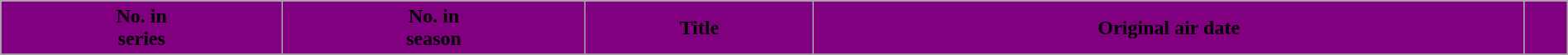<table class="wikitable plainrowheaders" style="width: 100%; margin-right: 0;">
<tr>
<th style="background: #800080">No. in<br>series</th>
<th style="background: #800080">No. in<br>season</th>
<th style="background: #800080">Title</th>
<th style="background: #800080">Original air date</th>
<th style="background: #800080"></th>
</tr>
<tr>
</tr>
</table>
